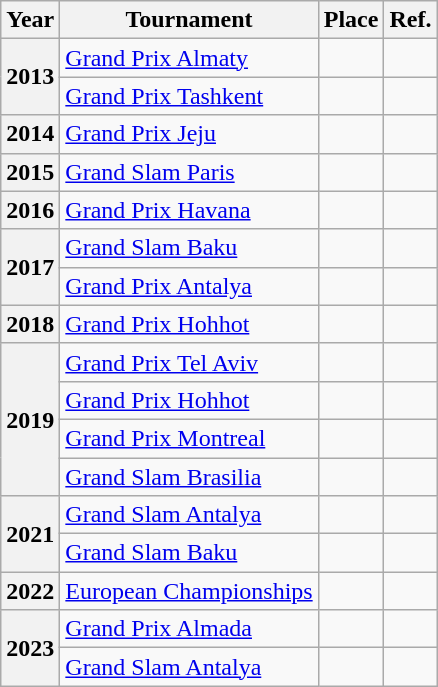<table class="wikitable sortable" style="text-align:center;">
<tr>
<th>Year</th>
<th>Tournament</th>
<th>Place</th>
<th>Ref.</th>
</tr>
<tr>
<th rowspan=2>2013</th>
<td align=left><a href='#'>Grand Prix Almaty</a></td>
<td></td>
<td></td>
</tr>
<tr>
<td align=left><a href='#'>Grand Prix Tashkent</a></td>
<td></td>
<td></td>
</tr>
<tr>
<th>2014</th>
<td align=left><a href='#'>Grand Prix Jeju</a></td>
<td></td>
<td></td>
</tr>
<tr>
<th>2015</th>
<td align=left><a href='#'>Grand Slam Paris</a></td>
<td></td>
<td></td>
</tr>
<tr>
<th>2016</th>
<td align=left><a href='#'>Grand Prix Havana</a></td>
<td></td>
<td></td>
</tr>
<tr>
<th rowspan=2>2017</th>
<td align=left><a href='#'>Grand Slam Baku</a></td>
<td></td>
<td></td>
</tr>
<tr>
<td align=left><a href='#'>Grand Prix Antalya</a></td>
<td></td>
<td></td>
</tr>
<tr>
<th>2018</th>
<td align=left><a href='#'>Grand Prix Hohhot</a></td>
<td></td>
<td></td>
</tr>
<tr>
<th rowspan=4>2019</th>
<td align=left><a href='#'>Grand Prix Tel Aviv</a></td>
<td></td>
<td></td>
</tr>
<tr>
<td align=left><a href='#'>Grand Prix Hohhot</a></td>
<td></td>
<td></td>
</tr>
<tr>
<td align=left><a href='#'>Grand Prix Montreal</a></td>
<td></td>
<td></td>
</tr>
<tr>
<td align=left><a href='#'>Grand Slam Brasilia</a></td>
<td></td>
<td></td>
</tr>
<tr>
<th rowspan=2>2021</th>
<td align=left><a href='#'>Grand Slam Antalya</a></td>
<td></td>
<td></td>
</tr>
<tr>
<td align=left><a href='#'>Grand Slam Baku</a></td>
<td></td>
<td></td>
</tr>
<tr>
<th>2022</th>
<td align=left><a href='#'>European Championships</a></td>
<td></td>
<td></td>
</tr>
<tr>
<th rowspan=2>2023</th>
<td align=left><a href='#'>Grand Prix Almada</a></td>
<td></td>
<td></td>
</tr>
<tr>
<td align=left><a href='#'>Grand Slam Antalya</a></td>
<td></td>
<td></td>
</tr>
</table>
